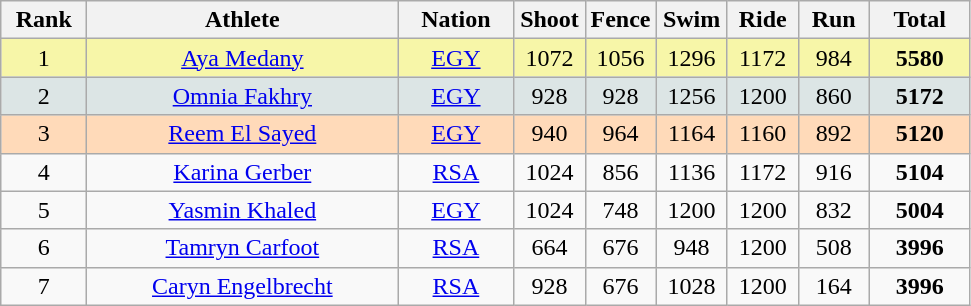<table class=wikitable style="text_align:center">
<tr>
<th width=50>Rank</th>
<th width=200>Athlete</th>
<th width=70>Nation</th>
<th width=40>Shoot</th>
<th width=40>Fence</th>
<th width=40>Swim</th>
<th width=40>Ride</th>
<th width=40>Run</th>
<th width=60>Total</th>
</tr>
<tr align="center" bgcolor="#F7F6A8">
<td>1</td>
<td><a href='#'>Aya Medany</a></td>
<td> <a href='#'>EGY</a></td>
<td>1072</td>
<td>1056</td>
<td>1296</td>
<td>1172</td>
<td>984</td>
<td><strong>5580</strong></td>
</tr>
<tr align="center" bgcolor="#DCE5E5">
<td>2</td>
<td><a href='#'>Omnia Fakhry</a></td>
<td> <a href='#'>EGY</a></td>
<td>928</td>
<td>928</td>
<td>1256</td>
<td>1200</td>
<td>860</td>
<td><strong>5172</strong></td>
</tr>
<tr align="center" bgcolor="#FFDAB9">
<td>3</td>
<td><a href='#'>Reem El Sayed</a></td>
<td> <a href='#'>EGY</a></td>
<td>940</td>
<td>964</td>
<td>1164</td>
<td>1160</td>
<td>892</td>
<td><strong>5120</strong></td>
</tr>
<tr align="center">
<td>4</td>
<td><a href='#'>Karina Gerber</a></td>
<td> <a href='#'>RSA</a></td>
<td>1024</td>
<td>856</td>
<td>1136</td>
<td>1172</td>
<td>916</td>
<td><strong>5104</strong></td>
</tr>
<tr align="center">
<td>5</td>
<td><a href='#'>Yasmin Khaled</a></td>
<td> <a href='#'>EGY</a></td>
<td>1024</td>
<td>748</td>
<td>1200</td>
<td>1200</td>
<td>832</td>
<td><strong>5004</strong></td>
</tr>
<tr align="center">
<td>6</td>
<td><a href='#'>Tamryn Carfoot</a></td>
<td> <a href='#'>RSA</a></td>
<td>664</td>
<td>676</td>
<td>948</td>
<td>1200</td>
<td>508</td>
<td><strong>3996</strong></td>
</tr>
<tr align="center">
<td>7</td>
<td><a href='#'>Caryn Engelbrecht</a></td>
<td> <a href='#'>RSA</a></td>
<td>928</td>
<td>676</td>
<td>1028</td>
<td>1200</td>
<td>164</td>
<td><strong>3996</strong></td>
</tr>
</table>
